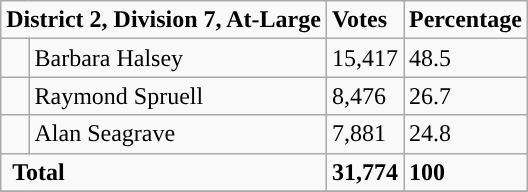<table class="wikitable">
<tr>
<td colspan="2" rowspan="1" align="center" valign="top"><strong>District 2, Division 7, At-Large</strong></td>
<td style="vertical-align:top;"><strong>Votes</strong><br></td>
<td style="vertical-align:top;"><strong>Percentage</strong><br></td>
</tr>
<tr>
<td style="background-color:"> </td>
<td>Barbara Halsey</td>
<td>15,417</td>
<td>48.5</td>
</tr>
<tr>
<td style="background-color:"> </td>
<td>Raymond Spruell</td>
<td>8,476</td>
<td>26.7</td>
</tr>
<tr>
<td style="background-color:"> </td>
<td>Alan Seagrave</td>
<td>7,881</td>
<td>24.8</td>
</tr>
<tr>
<td colspan="2" rowspan="1"> <strong>Total</strong><br></td>
<td><strong>31,774</strong></td>
<td><strong>100</strong></td>
</tr>
<tr>
</tr>
</table>
